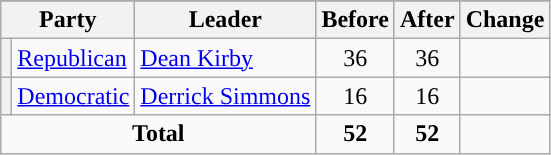<table class="wikitable" style="text-align:center;">
<tr>
</tr>
<tr>
<th colspan=2>Party</th>
<th>Leader</th>
<th>Before</th>
<th>After</th>
<th>Change</th>
</tr>
<tr>
<th style="background-color:"></th>
<td style="text-align:left;"><a href='#'>Republican</a></td>
<td style="text-align:left;"><a href='#'>Dean Kirby</a></td>
<td>36</td>
<td>36</td>
<td></td>
</tr>
<tr>
<th style="background-color:"></th>
<td style="text-align:left;"><a href='#'>Democratic</a></td>
<td style="text-align:left;"><a href='#'>Derrick Simmons</a></td>
<td>16</td>
<td>16</td>
<td></td>
</tr>
<tr>
<td colspan=3><strong>Total</strong></td>
<td><strong>52</strong></td>
<td><strong>52</strong></td>
</tr>
</table>
